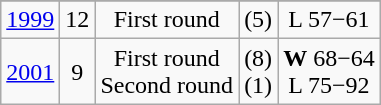<table class="wikitable" style="text-align:center">
<tr>
</tr>
<tr>
<td><a href='#'>1999</a></td>
<td>12</td>
<td>First round</td>
<td>(5) </td>
<td>L 57−61</td>
</tr>
<tr>
<td><a href='#'>2001</a></td>
<td>9</td>
<td>First round<br>Second round</td>
<td>(8) <br>(1) </td>
<td><strong>W</strong> 68−64<br>L 75−92</td>
</tr>
</table>
